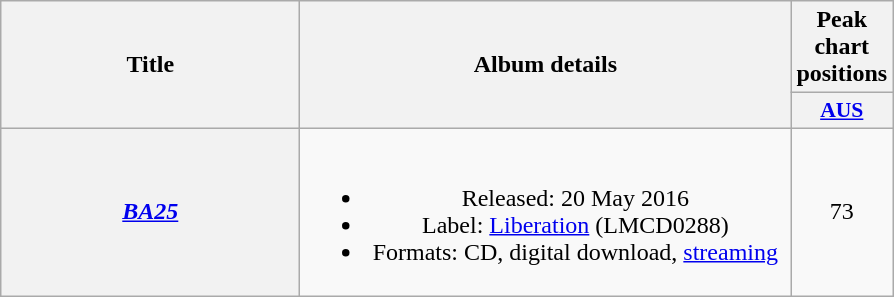<table class="wikitable plainrowheaders" style="text-align:center;" border="1">
<tr>
<th scope="col" rowspan="2" style="width:12em;">Title</th>
<th scope="col" rowspan="2" style="width:20em;">Album details</th>
<th scope="col" colspan="1">Peak chart positions</th>
</tr>
<tr>
<th scope="col" style="width:3em;font-size:90%;"><a href='#'>AUS</a><br></th>
</tr>
<tr>
<th scope="row"><em><a href='#'>BA25</a></em></th>
<td><br><ul><li>Released: 20 May 2016</li><li>Label: <a href='#'>Liberation</a> (LMCD0288)</li><li>Formats: CD, digital download, <a href='#'>streaming</a></li></ul></td>
<td>73</td>
</tr>
</table>
